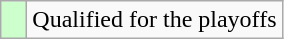<table class="wikitable">
<tr>
<td width=10px bgcolor=#ccffcc></td>
<td>Qualified for the playoffs</td>
</tr>
</table>
